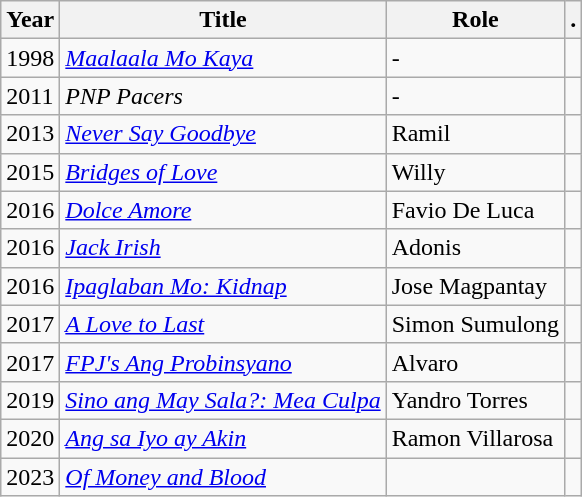<table class="wikitable">
<tr>
<th>Year</th>
<th>Title</th>
<th>Role</th>
<th>.</th>
</tr>
<tr>
<td>1998</td>
<td><em><a href='#'>Maalaala Mo Kaya</a></em></td>
<td>-</td>
<td></td>
</tr>
<tr>
<td>2011</td>
<td><em>PNP Pacers </em></td>
<td>-</td>
<td></td>
</tr>
<tr>
<td>2013</td>
<td><em><a href='#'>Never Say Goodbye</a></em></td>
<td>Ramil</td>
<td></td>
</tr>
<tr>
<td>2015</td>
<td><em><a href='#'>Bridges of Love</a></em></td>
<td>Willy</td>
<td></td>
</tr>
<tr>
<td>2016</td>
<td><em><a href='#'>Dolce Amore</a></em></td>
<td>Favio De Luca</td>
<td></td>
</tr>
<tr>
<td>2016</td>
<td><em><a href='#'>Jack Irish</a></em></td>
<td>Adonis</td>
<td></td>
</tr>
<tr>
<td>2016</td>
<td><em><a href='#'>Ipaglaban Mo: Kidnap</a></em></td>
<td>Jose Magpantay</td>
<td></td>
</tr>
<tr>
<td>2017</td>
<td><em><a href='#'>A Love to Last</a></em></td>
<td>Simon Sumulong</td>
<td></td>
</tr>
<tr>
<td>2017</td>
<td><em><a href='#'>FPJ's Ang Probinsyano</a></em></td>
<td>Alvaro</td>
<td></td>
</tr>
<tr>
<td>2019</td>
<td><em><a href='#'>Sino ang May Sala?: Mea Culpa</a></em></td>
<td>Yandro Torres</td>
<td></td>
</tr>
<tr>
<td>2020</td>
<td><em><a href='#'>Ang sa Iyo ay Akin</a></em></td>
<td>Ramon Villarosa</td>
<td></td>
</tr>
<tr>
<td>2023</td>
<td><em><a href='#'>Of Money and Blood</a></em></td>
<td></td>
<td></td>
</tr>
</table>
